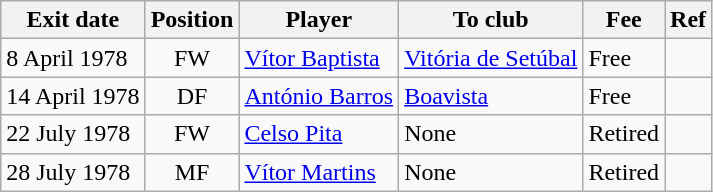<table class="wikitable">
<tr>
<th>Exit date</th>
<th>Position</th>
<th>Player</th>
<th>To club</th>
<th>Fee</th>
<th>Ref</th>
</tr>
<tr>
<td>8 April 1978</td>
<td style="text-align:center;">FW</td>
<td style="text-align:left;"><a href='#'>Vítor Baptista</a></td>
<td style="text-align:left;"><a href='#'>Vitória de Setúbal</a></td>
<td>Free</td>
<td></td>
</tr>
<tr>
<td>14 April 1978</td>
<td style="text-align:center;">DF</td>
<td style="text-align:left;"><a href='#'>António Barros</a></td>
<td style="text-align:left;"><a href='#'>Boavista</a></td>
<td>Free</td>
<td></td>
</tr>
<tr>
<td>22 July 1978</td>
<td style="text-align:center;">FW</td>
<td style="text-align:left;"><a href='#'>Celso Pita</a></td>
<td style="text-align:left;">None</td>
<td>Retired</td>
<td></td>
</tr>
<tr>
<td>28 July 1978</td>
<td style="text-align:center;">MF</td>
<td style="text-align:left;"><a href='#'>Vítor Martins</a></td>
<td style="text-align:left;">None</td>
<td>Retired</td>
<td></td>
</tr>
</table>
